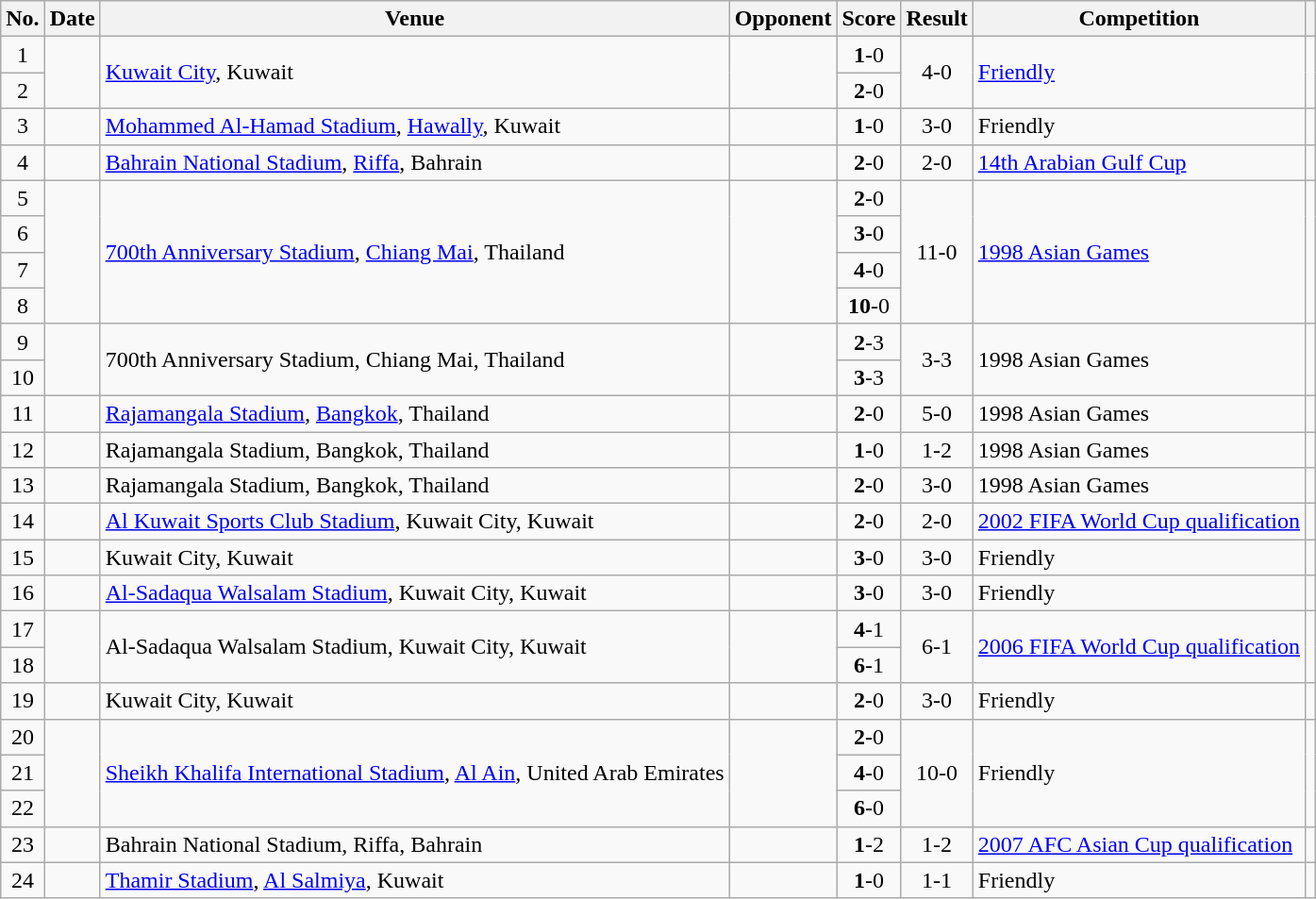<table class="wikitable sortable">
<tr>
<th scope="col">No.</th>
<th scope="col">Date</th>
<th scope="col">Venue</th>
<th scope="col">Opponent</th>
<th scope="col">Score</th>
<th scope="col">Result</th>
<th scope="col">Competition</th>
<th scope="col" class="unsortable"></th>
</tr>
<tr>
<td style="text-align:center">1</td>
<td rowspan="2"></td>
<td rowspan="2"><a href='#'>Kuwait City</a>, Kuwait</td>
<td rowspan="2"></td>
<td style="text-align:center"><strong>1</strong>-0</td>
<td rowspan="2" style="text-align:center">4-0</td>
<td rowspan="2"><a href='#'>Friendly</a></td>
<td rowspan="2"></td>
</tr>
<tr>
<td style="text-align:center">2</td>
<td style="text-align:center"><strong>2</strong>-0</td>
</tr>
<tr>
<td style="text-align:center">3</td>
<td></td>
<td><a href='#'>Mohammed Al-Hamad Stadium</a>, <a href='#'>Hawally</a>, Kuwait</td>
<td></td>
<td style="text-align:center"><strong>1</strong>-0</td>
<td style="text-align:center">3-0</td>
<td>Friendly</td>
<td></td>
</tr>
<tr>
<td style="text-align:center">4</td>
<td></td>
<td><a href='#'>Bahrain National Stadium</a>, <a href='#'>Riffa</a>, Bahrain</td>
<td></td>
<td style="text-align:center"><strong>2</strong>-0</td>
<td style="text-align:center">2-0</td>
<td><a href='#'>14th Arabian Gulf Cup</a></td>
<td></td>
</tr>
<tr>
<td style="text-align:center">5</td>
<td rowspan="4"></td>
<td rowspan="4"><a href='#'>700th Anniversary Stadium</a>, <a href='#'>Chiang Mai</a>, Thailand</td>
<td rowspan="4"></td>
<td style="text-align:center"><strong>2</strong>-0</td>
<td rowspan="4"style="text-align:center">11-0</td>
<td rowspan="4"><a href='#'>1998 Asian Games</a></td>
<td rowspan="4"></td>
</tr>
<tr>
<td style="text-align:center">6</td>
<td style="text-align:center"><strong>3</strong>-0</td>
</tr>
<tr>
<td style="text-align:center">7</td>
<td style="text-align:center"><strong>4</strong>-0</td>
</tr>
<tr>
<td style="text-align:center">8</td>
<td style="text-align:center"><strong>10</strong>-0</td>
</tr>
<tr>
<td style="text-align:center">9</td>
<td rowspan="2"></td>
<td rowspan="2">700th Anniversary Stadium, Chiang Mai, Thailand</td>
<td rowspan="2"></td>
<td style="text-align:center"><strong>2</strong>-3</td>
<td rowspan="2" style="text-align:center">3-3</td>
<td rowspan="2">1998 Asian Games</td>
<td rowspan="2"></td>
</tr>
<tr>
<td style="text-align:center">10</td>
<td style="text-align:center"><strong>3</strong>-3</td>
</tr>
<tr>
<td style="text-align:center">11</td>
<td></td>
<td><a href='#'>Rajamangala Stadium</a>, <a href='#'>Bangkok</a>, Thailand</td>
<td></td>
<td style="text-align:center"><strong>2</strong>-0</td>
<td style="text-align:center">5-0</td>
<td>1998 Asian Games</td>
<td></td>
</tr>
<tr>
<td style="text-align:center">12</td>
<td></td>
<td>Rajamangala Stadium, Bangkok, Thailand</td>
<td></td>
<td style="text-align:center"><strong>1</strong>-0</td>
<td style="text-align:center">1-2</td>
<td>1998 Asian Games</td>
<td></td>
</tr>
<tr>
<td style="text-align:center">13</td>
<td></td>
<td>Rajamangala Stadium, Bangkok, Thailand</td>
<td></td>
<td style="text-align:center"><strong>2</strong>-0</td>
<td style="text-align:center">3-0</td>
<td>1998 Asian Games</td>
<td></td>
</tr>
<tr>
<td style="text-align:center">14</td>
<td></td>
<td><a href='#'>Al Kuwait Sports Club Stadium</a>, Kuwait City, Kuwait</td>
<td></td>
<td style="text-align:center"><strong>2</strong>-0</td>
<td style="text-align:center">2-0</td>
<td><a href='#'>2002 FIFA World Cup qualification</a></td>
<td></td>
</tr>
<tr>
<td style="text-align:center">15</td>
<td></td>
<td>Kuwait City, Kuwait</td>
<td></td>
<td style="text-align:center"><strong>3</strong>-0</td>
<td style="text-align:center">3-0</td>
<td>Friendly</td>
<td></td>
</tr>
<tr>
<td style="text-align:center">16</td>
<td></td>
<td><a href='#'>Al-Sadaqua Walsalam Stadium</a>, Kuwait City, Kuwait</td>
<td></td>
<td style="text-align:center"><strong>3</strong>-0</td>
<td style="text-align:center">3-0</td>
<td>Friendly</td>
<td></td>
</tr>
<tr>
<td style="text-align:center">17</td>
<td rowspan="2"></td>
<td rowspan="2">Al-Sadaqua Walsalam Stadium, Kuwait City, Kuwait</td>
<td rowspan="2"></td>
<td style="text-align:center"><strong>4</strong>-1</td>
<td rowspan="2" style="text-align:center">6-1</td>
<td rowspan="2"><a href='#'>2006 FIFA World Cup qualification</a></td>
<td rowspan="2"></td>
</tr>
<tr>
<td style="text-align:center">18</td>
<td style="text-align:center"><strong>6</strong>-1</td>
</tr>
<tr>
<td style="text-align:center">19</td>
<td></td>
<td>Kuwait City, Kuwait</td>
<td></td>
<td style="text-align:center"><strong>2</strong>-0</td>
<td style="text-align:center">3-0</td>
<td>Friendly</td>
<td></td>
</tr>
<tr>
<td style="text-align:center">20</td>
<td rowspan="3"></td>
<td rowspan="3"><a href='#'>Sheikh Khalifa International Stadium</a>, <a href='#'>Al Ain</a>, United Arab Emirates</td>
<td rowspan="3"></td>
<td style="text-align:center"><strong>2</strong>-0</td>
<td rowspan="3" style="text-align:center">10-0</td>
<td rowspan="3">Friendly</td>
<td rowspan="3"></td>
</tr>
<tr>
<td style="text-align:center">21</td>
<td style="text-align:center"><strong>4</strong>-0</td>
</tr>
<tr>
<td style="text-align:center">22</td>
<td style="text-align:center"><strong>6</strong>-0</td>
</tr>
<tr>
<td style="text-align:center">23</td>
<td></td>
<td>Bahrain National Stadium, Riffa, Bahrain</td>
<td></td>
<td style="text-align:center"><strong>1</strong>-2</td>
<td style="text-align:center">1-2</td>
<td><a href='#'>2007 AFC Asian Cup qualification</a></td>
<td></td>
</tr>
<tr>
<td style="text-align:center">24</td>
<td></td>
<td><a href='#'>Thamir Stadium</a>, <a href='#'>Al Salmiya</a>, Kuwait</td>
<td></td>
<td style="text-align:center"><strong>1</strong>-0</td>
<td style="text-align:center">1-1</td>
<td>Friendly</td>
<td></td>
</tr>
</table>
